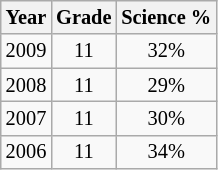<table class="wikitable sortable" style="text-align: center; font-size: 85%; width: auto; table-layout: fixed;">
<tr>
<th>Year</th>
<th>Grade</th>
<th>Science %</th>
</tr>
<tr>
<td>2009</td>
<td>11</td>
<td>32%</td>
</tr>
<tr>
<td>2008</td>
<td>11</td>
<td>29%</td>
</tr>
<tr>
<td>2007</td>
<td>11</td>
<td>30%</td>
</tr>
<tr>
<td>2006</td>
<td>11</td>
<td>34%</td>
</tr>
</table>
